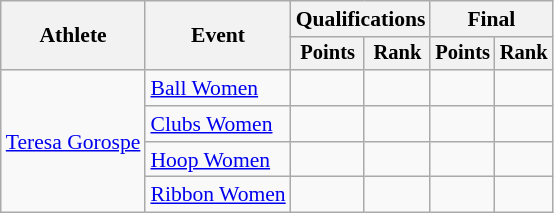<table class=wikitable style="font-size:90%">
<tr>
<th rowspan="2">Athlete</th>
<th rowspan="2">Event</th>
<th colspan="2">Qualifications</th>
<th colspan="2">Final</th>
</tr>
<tr style="font-size:95%">
<th>Points</th>
<th>Rank</th>
<th>Points</th>
<th>Rank</th>
</tr>
<tr align=center>
<td align=left rowspan=4><a href='#'>Teresa Gorospe</a></td>
<td align=left><a href='#'>Ball Women</a></td>
<td></td>
<td></td>
<td></td>
<td></td>
</tr>
<tr align=center>
<td align=left><a href='#'>Clubs Women</a></td>
<td></td>
<td></td>
<td></td>
<td></td>
</tr>
<tr align=center>
<td align=left><a href='#'>Hoop Women</a></td>
<td></td>
<td></td>
<td></td>
<td></td>
</tr>
<tr align=center>
<td align=left><a href='#'>Ribbon Women</a></td>
<td></td>
<td></td>
<td></td>
<td></td>
</tr>
</table>
